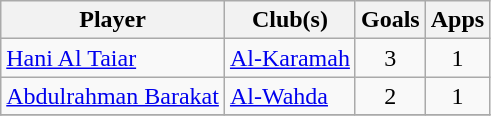<table class="wikitable sortable" style="text-align:left">
<tr>
<th>Player</th>
<th>Club(s)</th>
<th>Goals</th>
<th>Apps</th>
</tr>
<tr>
<td> <a href='#'>Hani Al Taiar</a></td>
<td><a href='#'>Al-Karamah</a></td>
<td align=center>3</td>
<td align=center>1</td>
</tr>
<tr>
<td> <a href='#'>Abdulrahman Barakat</a></td>
<td><a href='#'>Al-Wahda</a></td>
<td align=center>2</td>
<td align=center>1</td>
</tr>
<tr>
</tr>
</table>
